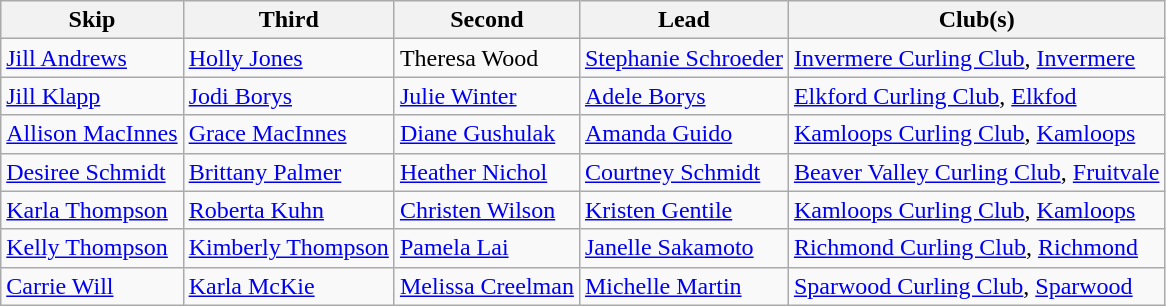<table class="wikitable">
<tr>
<th>Skip</th>
<th>Third</th>
<th>Second</th>
<th>Lead</th>
<th>Club(s)</th>
</tr>
<tr>
<td><a href='#'>Jill Andrews</a></td>
<td><a href='#'>Holly Jones</a></td>
<td>Theresa Wood</td>
<td><a href='#'>Stephanie Schroeder</a></td>
<td><a href='#'>Invermere Curling Club</a>, <a href='#'>Invermere</a></td>
</tr>
<tr>
<td><a href='#'>Jill Klapp</a></td>
<td><a href='#'>Jodi Borys</a></td>
<td><a href='#'>Julie Winter</a></td>
<td><a href='#'>Adele Borys</a></td>
<td><a href='#'>Elkford Curling Club</a>, <a href='#'>Elkfod</a></td>
</tr>
<tr>
<td><a href='#'>Allison MacInnes</a></td>
<td><a href='#'>Grace MacInnes</a></td>
<td><a href='#'>Diane Gushulak</a></td>
<td><a href='#'>Amanda Guido</a></td>
<td><a href='#'>Kamloops Curling Club</a>, <a href='#'>Kamloops</a></td>
</tr>
<tr>
<td><a href='#'>Desiree Schmidt</a></td>
<td><a href='#'>Brittany Palmer</a></td>
<td><a href='#'>Heather Nichol</a></td>
<td><a href='#'>Courtney Schmidt</a></td>
<td><a href='#'>Beaver Valley Curling Club</a>, <a href='#'>Fruitvale</a></td>
</tr>
<tr>
<td><a href='#'>Karla Thompson</a></td>
<td><a href='#'>Roberta Kuhn</a></td>
<td><a href='#'>Christen Wilson</a></td>
<td><a href='#'>Kristen Gentile</a></td>
<td><a href='#'>Kamloops Curling Club</a>, <a href='#'>Kamloops</a></td>
</tr>
<tr>
<td><a href='#'>Kelly Thompson</a></td>
<td><a href='#'>Kimberly Thompson</a></td>
<td><a href='#'>Pamela Lai</a></td>
<td><a href='#'>Janelle Sakamoto</a></td>
<td><a href='#'>Richmond Curling Club</a>, <a href='#'>Richmond</a></td>
</tr>
<tr>
<td><a href='#'>Carrie Will</a></td>
<td><a href='#'>Karla McKie</a></td>
<td><a href='#'>Melissa Creelman</a></td>
<td><a href='#'>Michelle Martin</a></td>
<td><a href='#'>Sparwood Curling Club</a>, <a href='#'>Sparwood</a></td>
</tr>
</table>
